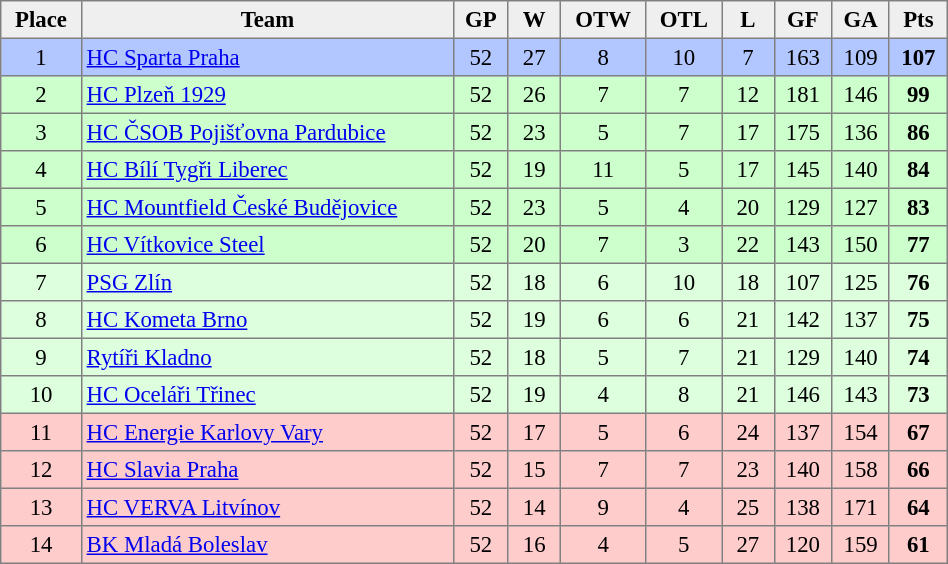<table cellpadding="3" cellspacing="0" border="1" style="font-size: 95%; text-align: center; border: gray solid 1px; border-collapse: collapse;" width="50%">
<tr bgcolor=#efefef>
<th width="20">Place</th>
<th width="185">Team</th>
<th width="20">GP</th>
<th width="20">W</th>
<th width="20">OTW</th>
<th width="20">OTL</th>
<th width="20">L</th>
<th width="20">GF</th>
<th width="20">GA</th>
<th width="20">Pts</th>
</tr>
<tr bgcolor="B2C6FF">
<td>1</td>
<td align="left"><a href='#'>HC Sparta Praha</a></td>
<td>52</td>
<td>27</td>
<td>8</td>
<td>10</td>
<td>7</td>
<td>163</td>
<td>109</td>
<td><strong>107</strong></td>
</tr>
<tr bgcolor=ccffcc>
<td>2</td>
<td align="left"><a href='#'>HC Plzeň 1929</a></td>
<td>52</td>
<td>26</td>
<td>7</td>
<td>7</td>
<td>12</td>
<td>181</td>
<td>146</td>
<td><strong>99</strong></td>
</tr>
<tr bgcolor=ccffcc>
<td>3</td>
<td align=left><a href='#'>HC ČSOB Pojišťovna Pardubice</a></td>
<td>52</td>
<td>23</td>
<td>5</td>
<td>7</td>
<td>17</td>
<td>175</td>
<td>136</td>
<td><strong>86</strong></td>
</tr>
<tr bgcolor=ccffcc>
<td>4</td>
<td align=left><a href='#'>HC Bílí Tygři Liberec</a></td>
<td>52</td>
<td>19</td>
<td>11</td>
<td>5</td>
<td>17</td>
<td>145</td>
<td>140</td>
<td><strong>84</strong></td>
</tr>
<tr bgcolor=ccffcc>
<td>5</td>
<td align=left><a href='#'>HC Mountfield České Budějovice</a></td>
<td>52</td>
<td>23</td>
<td>5</td>
<td>4</td>
<td>20</td>
<td>129</td>
<td>127</td>
<td><strong>83</strong></td>
</tr>
<tr bgcolor=ccffcc>
<td>6</td>
<td align=left><a href='#'>HC Vítkovice Steel</a></td>
<td>52</td>
<td>20</td>
<td>7</td>
<td>3</td>
<td>22</td>
<td>143</td>
<td>150</td>
<td><strong>77</strong></td>
</tr>
<tr bgcolor=ddffdd>
<td>7</td>
<td align=left><a href='#'>PSG Zlín</a></td>
<td>52</td>
<td>18</td>
<td>6</td>
<td>10</td>
<td>18</td>
<td>107</td>
<td>125</td>
<td><strong>76</strong></td>
</tr>
<tr bgcolor=ddffdd>
<td>8</td>
<td align=left><a href='#'>HC Kometa Brno</a></td>
<td>52</td>
<td>19</td>
<td>6</td>
<td>6</td>
<td>21</td>
<td>142</td>
<td>137</td>
<td><strong>75</strong></td>
</tr>
<tr bgcolor=ddffdd>
<td>9</td>
<td align=left><a href='#'>Rytíři Kladno</a></td>
<td>52</td>
<td>18</td>
<td>5</td>
<td>7</td>
<td>21</td>
<td>129</td>
<td>140</td>
<td><strong>74</strong></td>
</tr>
<tr bgcolor=ddffdd>
<td>10</td>
<td align=left><a href='#'>HC Oceláři Třinec</a></td>
<td>52</td>
<td>19</td>
<td>4</td>
<td>8</td>
<td>21</td>
<td>146</td>
<td>143</td>
<td><strong>73</strong></td>
</tr>
<tr bgcolor=ffcccc>
<td>11</td>
<td align=left><a href='#'>HC Energie Karlovy Vary</a></td>
<td>52</td>
<td>17</td>
<td>5</td>
<td>6</td>
<td>24</td>
<td>137</td>
<td>154</td>
<td><strong>67</strong></td>
</tr>
<tr bgcolor=ffcccc>
<td>12</td>
<td align=left><a href='#'>HC Slavia Praha</a></td>
<td>52</td>
<td>15</td>
<td>7</td>
<td>7</td>
<td>23</td>
<td>140</td>
<td>158</td>
<td><strong>66</strong></td>
</tr>
<tr bgcolor=ffcccc>
<td>13</td>
<td align=left><a href='#'>HC VERVA Litvínov</a></td>
<td>52</td>
<td>14</td>
<td>9</td>
<td>4</td>
<td>25</td>
<td>138</td>
<td>171</td>
<td><strong>64</strong></td>
</tr>
<tr bgcolor=ffcccc>
<td>14</td>
<td align=left><a href='#'>BK Mladá Boleslav</a></td>
<td>52</td>
<td>16</td>
<td>4</td>
<td>5</td>
<td>27</td>
<td>120</td>
<td>159</td>
<td><strong>61</strong></td>
</tr>
</table>
